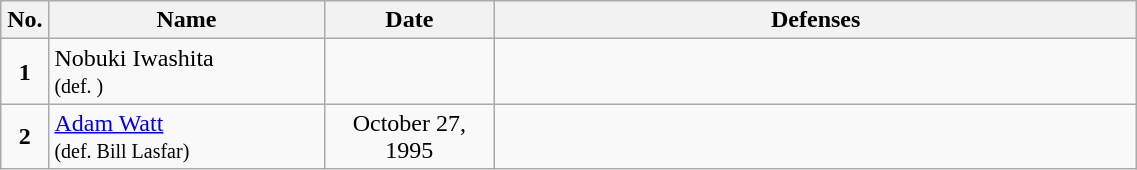<table class="wikitable" style="width:60%; font-size:100%;">
<tr>
<th style= width:1%;">No.</th>
<th style= width:21%;">Name</th>
<th style=width:13%;">Date</th>
<th style= width:49%;">Defenses</th>
</tr>
<tr>
<td align=center><strong>1</strong></td>
<td align=left> Nobuki Iwashita<br><small>(def. )</small></td>
<td align=center></td>
<td></td>
</tr>
<tr>
<td align=center><strong>2</strong></td>
<td align=left> <a href='#'>Adam Watt</a><br><small>(def. Bill Lasfar)</small></td>
<td align=center>October 27, 1995</td>
<td></td>
</tr>
</table>
